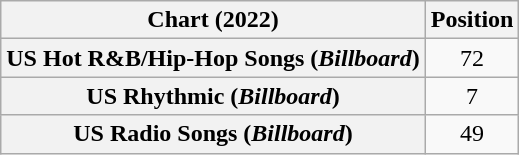<table class="wikitable sortable plainrowheaders" style="text-align:center">
<tr>
<th scope="col">Chart (2022)</th>
<th scope="col">Position</th>
</tr>
<tr>
<th scope="row">US Hot R&B/Hip-Hop Songs (<em>Billboard</em>)</th>
<td>72</td>
</tr>
<tr>
<th scope="row">US Rhythmic (<em>Billboard</em>)</th>
<td>7</td>
</tr>
<tr>
<th scope="row">US Radio Songs (<em>Billboard</em>)</th>
<td>49</td>
</tr>
</table>
